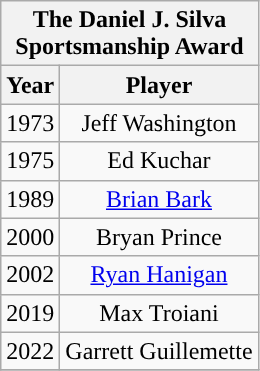<table class="wikitable" style="display: inline-table; margin-right: 20px; text-align:center">
<tr>
<th scope="col" colspan="2" style="width: 145px;">The Daniel J. Silva Sportsmanship Award</th>
</tr>
<tr>
<th scope="col">Year</th>
<th scope="col">Player</th>
</tr>
<tr>
<td>1973</td>
<td>Jeff Washington</td>
</tr>
<tr>
<td>1975</td>
<td>Ed Kuchar</td>
</tr>
<tr>
<td>1989</td>
<td><a href='#'>Brian Bark</a></td>
</tr>
<tr>
<td>2000</td>
<td>Bryan Prince</td>
</tr>
<tr>
<td>2002</td>
<td><a href='#'>Ryan Hanigan</a></td>
</tr>
<tr>
<td>2019</td>
<td>Max Troiani</td>
</tr>
<tr>
<td>2022</td>
<td>Garrett Guillemette</td>
</tr>
<tr>
</tr>
</table>
